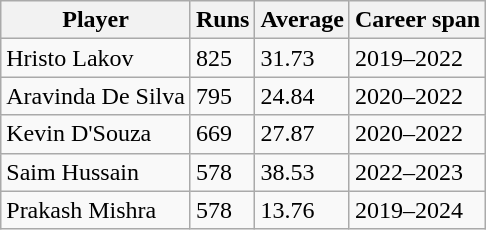<table class="wikitable">
<tr>
<th>Player</th>
<th>Runs</th>
<th>Average</th>
<th>Career span</th>
</tr>
<tr>
<td>Hristo Lakov</td>
<td>825</td>
<td>31.73</td>
<td>2019–2022</td>
</tr>
<tr>
<td>Aravinda De Silva</td>
<td>795</td>
<td>24.84</td>
<td>2020–2022</td>
</tr>
<tr>
<td>Kevin D'Souza</td>
<td>669</td>
<td>27.87</td>
<td>2020–2022</td>
</tr>
<tr>
<td>Saim Hussain</td>
<td>578</td>
<td>38.53</td>
<td>2022–2023</td>
</tr>
<tr>
<td>Prakash Mishra</td>
<td>578</td>
<td>13.76</td>
<td>2019–2024</td>
</tr>
</table>
